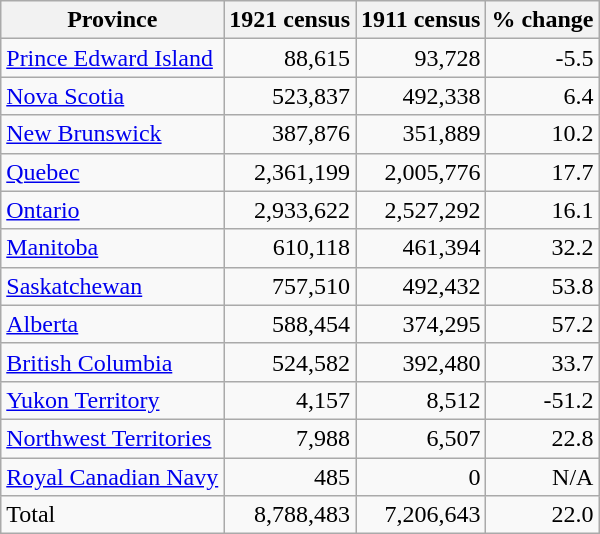<table class="sortable wikitable">
<tr>
<th>Province</th>
<th>1921 census</th>
<th>1911 census</th>
<th>% change</th>
</tr>
<tr>
<td><a href='#'>Prince Edward Island</a></td>
<td align="right">88,615</td>
<td align="right">93,728</td>
<td align="right">-5.5</td>
</tr>
<tr>
<td><a href='#'>Nova Scotia</a></td>
<td align="right">523,837</td>
<td align="right">492,338</td>
<td align="right">6.4</td>
</tr>
<tr>
<td><a href='#'>New Brunswick</a></td>
<td align="right">387,876</td>
<td align="right">351,889</td>
<td align="right">10.2</td>
</tr>
<tr>
<td><a href='#'>Quebec</a></td>
<td align="right">2,361,199</td>
<td align="right">2,005,776</td>
<td align="right">17.7</td>
</tr>
<tr>
<td><a href='#'>Ontario</a></td>
<td align="right">2,933,622</td>
<td align="right">2,527,292</td>
<td align="right">16.1</td>
</tr>
<tr>
<td><a href='#'>Manitoba</a></td>
<td align="right">610,118</td>
<td align="right">461,394</td>
<td align="right">32.2</td>
</tr>
<tr>
<td><a href='#'>Saskatchewan</a></td>
<td align="right">757,510</td>
<td align="right">492,432</td>
<td align="right">53.8</td>
</tr>
<tr>
<td><a href='#'>Alberta</a></td>
<td align="right">588,454</td>
<td align="right">374,295</td>
<td align="right">57.2</td>
</tr>
<tr>
<td><a href='#'>British Columbia</a></td>
<td align="right">524,582</td>
<td align="right">392,480</td>
<td align="right">33.7</td>
</tr>
<tr>
<td><a href='#'>Yukon Territory</a></td>
<td align="right">4,157</td>
<td align="right">8,512</td>
<td align="right">-51.2</td>
</tr>
<tr>
<td><a href='#'>Northwest Territories</a></td>
<td align="right">7,988</td>
<td align="right">6,507</td>
<td align="right">22.8</td>
</tr>
<tr>
<td><a href='#'>Royal Canadian Navy</a></td>
<td align="right">485</td>
<td align="right">0</td>
<td align="right">N/A</td>
</tr>
<tr>
<td>Total</td>
<td align="right">8,788,483</td>
<td align="right">7,206,643</td>
<td align="right">22.0</td>
</tr>
</table>
